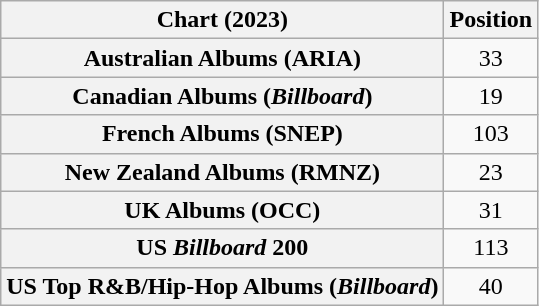<table class="wikitable sortable plainrowheaders" style="text-align:center">
<tr>
<th scope="col">Chart (2023)</th>
<th scope="col">Position</th>
</tr>
<tr>
<th scope="row">Australian Albums (ARIA)</th>
<td>33</td>
</tr>
<tr>
<th scope="row">Canadian Albums (<em>Billboard</em>)</th>
<td>19</td>
</tr>
<tr>
<th scope="row">French Albums (SNEP)</th>
<td>103</td>
</tr>
<tr>
<th scope="row">New Zealand Albums (RMNZ)</th>
<td>23</td>
</tr>
<tr>
<th scope="row">UK Albums (OCC)</th>
<td>31</td>
</tr>
<tr>
<th scope="row">US <em>Billboard</em> 200</th>
<td>113</td>
</tr>
<tr>
<th scope="row">US Top R&B/Hip-Hop Albums (<em>Billboard</em>)</th>
<td>40</td>
</tr>
</table>
